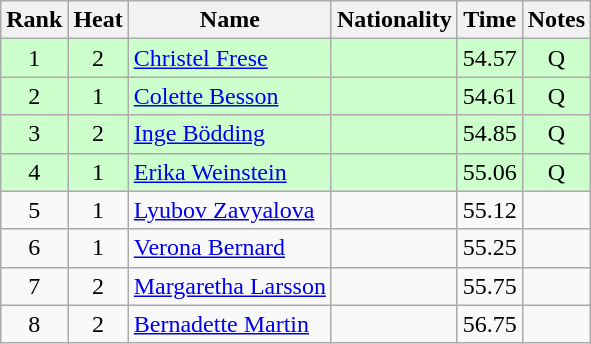<table class="wikitable sortable" style="text-align:center">
<tr>
<th>Rank</th>
<th>Heat</th>
<th>Name</th>
<th>Nationality</th>
<th>Time</th>
<th>Notes</th>
</tr>
<tr bgcolor=ccffcc>
<td>1</td>
<td>2</td>
<td align="left"><a href='#'>Christel Frese</a></td>
<td align=left></td>
<td>54.57</td>
<td>Q</td>
</tr>
<tr bgcolor=ccffcc>
<td>2</td>
<td>1</td>
<td align="left"><a href='#'>Colette Besson</a></td>
<td align=left></td>
<td>54.61</td>
<td>Q</td>
</tr>
<tr bgcolor=ccffcc>
<td>3</td>
<td>2</td>
<td align="left"><a href='#'>Inge Bödding</a></td>
<td align=left></td>
<td>54.85</td>
<td>Q</td>
</tr>
<tr bgcolor=ccffcc>
<td>4</td>
<td>1</td>
<td align="left"><a href='#'>Erika Weinstein</a></td>
<td align=left></td>
<td>55.06</td>
<td>Q</td>
</tr>
<tr>
<td>5</td>
<td>1</td>
<td align="left"><a href='#'>Lyubov Zavyalova</a></td>
<td align=left></td>
<td>55.12</td>
<td></td>
</tr>
<tr>
<td>6</td>
<td>1</td>
<td align="left"><a href='#'>Verona Bernard</a></td>
<td align=left></td>
<td>55.25</td>
<td></td>
</tr>
<tr>
<td>7</td>
<td>2</td>
<td align="left"><a href='#'>Margaretha Larsson</a></td>
<td align=left></td>
<td>55.75</td>
<td></td>
</tr>
<tr>
<td>8</td>
<td>2</td>
<td align="left"><a href='#'>Bernadette Martin</a></td>
<td align=left></td>
<td>56.75</td>
<td></td>
</tr>
</table>
